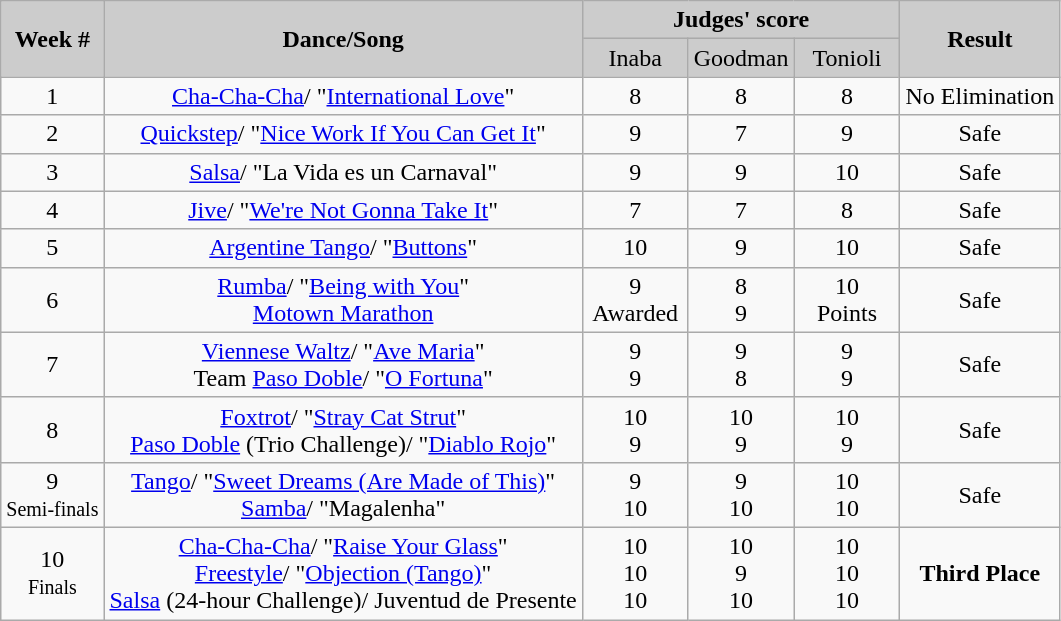<table class="wikitable" style="text-align:center">
<tr>
<th rowspan="2" style="background:#ccc;">Week #</th>
<th rowspan="2" style="background:#ccc;">Dance/Song</th>
<th colspan="3" style="background:#ccc;">Judges' score</th>
<th rowspan="2" style="background:#ccc;">Result</th>
</tr>
<tr style="background:#ccc;">
<td style="width:10%;">Inaba</td>
<td style="width:10%;">Goodman</td>
<td style="width:10%;">Tonioli</td>
</tr>
<tr>
<td>1</td>
<td><a href='#'>Cha-Cha-Cha</a>/ "<a href='#'>International Love</a>"</td>
<td>8</td>
<td>8</td>
<td>8</td>
<td>No Elimination</td>
</tr>
<tr>
<td>2</td>
<td><a href='#'>Quickstep</a>/ "<a href='#'>Nice Work If You Can Get It</a>"</td>
<td>9</td>
<td>7</td>
<td>9</td>
<td>Safe</td>
</tr>
<tr>
<td>3</td>
<td><a href='#'>Salsa</a>/ "La Vida es un Carnaval"</td>
<td>9</td>
<td>9</td>
<td>10</td>
<td>Safe</td>
</tr>
<tr>
<td>4</td>
<td><a href='#'>Jive</a>/ "<a href='#'>We're Not Gonna Take It</a>"</td>
<td>7</td>
<td>7</td>
<td>8</td>
<td>Safe</td>
</tr>
<tr>
<td>5</td>
<td><a href='#'>Argentine Tango</a>/ "<a href='#'>Buttons</a>"</td>
<td>10</td>
<td>9</td>
<td>10</td>
<td>Safe</td>
</tr>
<tr>
<td>6</td>
<td><a href='#'>Rumba</a>/ "<a href='#'>Being with You</a>" <br> <a href='#'>Motown Marathon</a></td>
<td>9 <br> Awarded</td>
<td>8 <br> 9</td>
<td>10 <br> Points</td>
<td>Safe</td>
</tr>
<tr>
<td>7</td>
<td><a href='#'>Viennese Waltz</a>/ "<a href='#'>Ave Maria</a>" <br> Team <a href='#'>Paso Doble</a>/ "<a href='#'>O Fortuna</a>"</td>
<td>9 <br> 9</td>
<td>9 <br> 8</td>
<td>9 <br> 9</td>
<td>Safe</td>
</tr>
<tr>
<td>8</td>
<td><a href='#'>Foxtrot</a>/ "<a href='#'>Stray Cat Strut</a>" <br> <a href='#'>Paso Doble</a> (Trio Challenge)/ "<a href='#'>Diablo Rojo</a>"</td>
<td>10 <br> 9</td>
<td>10 <br> 9</td>
<td>10 <br> 9</td>
<td>Safe</td>
</tr>
<tr>
<td>9 <br> <small>Semi-finals</small></td>
<td><a href='#'>Tango</a>/ "<a href='#'>Sweet Dreams (Are Made of This)</a>" <br> <a href='#'>Samba</a>/ "Magalenha"</td>
<td>9 <br> 10</td>
<td>9 <br> 10</td>
<td>10 <br> 10</td>
<td>Safe</td>
</tr>
<tr>
<td>10 <br> <small>Finals</small></td>
<td><a href='#'>Cha-Cha-Cha</a>/ "<a href='#'>Raise Your Glass</a>" <br> <a href='#'>Freestyle</a>/ "<a href='#'>Objection (Tango)</a>" <br> <a href='#'>Salsa</a> (24-hour Challenge)/ Juventud de Presente</td>
<td>10 <br> 10 <br> 10</td>
<td>10 <br> 9 <br> 10</td>
<td>10 <br> 10 <br> 10</td>
<td><strong>Third Place</strong></td>
</tr>
</table>
